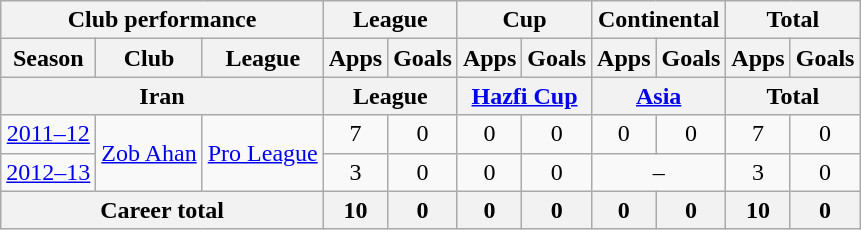<table class="wikitable" style="text-align:center">
<tr>
<th colspan=3>Club performance</th>
<th colspan=2>League</th>
<th colspan=2>Cup</th>
<th colspan=2>Continental</th>
<th colspan=2>Total</th>
</tr>
<tr>
<th>Season</th>
<th>Club</th>
<th>League</th>
<th>Apps</th>
<th>Goals</th>
<th>Apps</th>
<th>Goals</th>
<th>Apps</th>
<th>Goals</th>
<th>Apps</th>
<th>Goals</th>
</tr>
<tr>
<th colspan=3>Iran</th>
<th colspan=2>League</th>
<th colspan=2><a href='#'>Hazfi Cup</a></th>
<th colspan=2><a href='#'>Asia</a></th>
<th colspan=2>Total</th>
</tr>
<tr>
<td><a href='#'>2011–12</a></td>
<td rowspan="2"><a href='#'>Zob Ahan</a></td>
<td rowspan="2"><a href='#'>Pro League</a></td>
<td>7</td>
<td>0</td>
<td>0</td>
<td>0</td>
<td>0</td>
<td>0</td>
<td>7</td>
<td>0</td>
</tr>
<tr>
<td><a href='#'>2012–13</a></td>
<td>3</td>
<td>0</td>
<td>0</td>
<td>0</td>
<td colspan="2">–</td>
<td>3</td>
<td>0</td>
</tr>
<tr>
<th colspan=3>Career total</th>
<th>10</th>
<th>0</th>
<th>0</th>
<th>0</th>
<th>0</th>
<th>0</th>
<th>10</th>
<th>0</th>
</tr>
</table>
